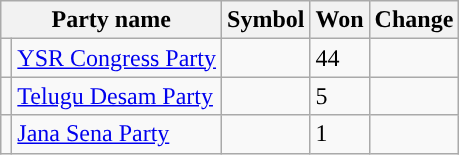<table CLASS="sortable wikitable">
<tr>
<th colspan=2>Party name</th>
<th>Symbol</th>
<th>Won</th>
<th>Change</th>
</tr>
<tr>
<td></td>
<td><a href='#'>YSR Congress Party</a></td>
<td></td>
<td>44</td>
<td></td>
</tr>
<tr>
<td></td>
<td><a href='#'>Telugu Desam Party</a></td>
<td></td>
<td>5</td>
<td></td>
</tr>
<tr>
<td></td>
<td><a href='#'>Jana Sena Party</a></td>
<td></td>
<td>1</td>
<td></td>
</tr>
</table>
